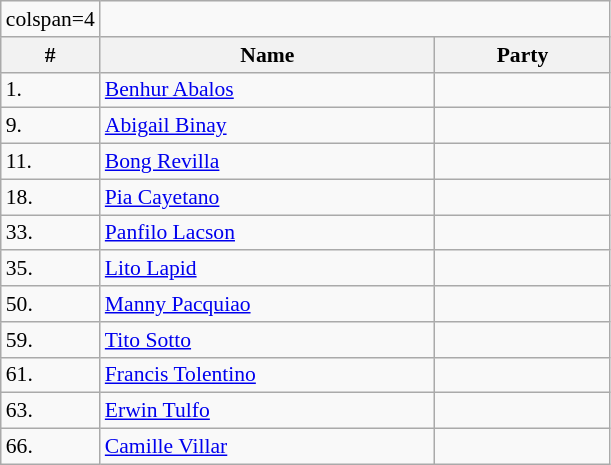<table class=wikitable style="font-size:90%">
<tr>
<td>colspan=4 </td>
</tr>
<tr>
<th>#</th>
<th width=55%>Name</th>
<th colspan=2 width=110px>Party</th>
</tr>
<tr>
<td>1.</td>
<td><a href='#'>Benhur Abalos</a></td>
<td></td>
</tr>
<tr>
<td>9.</td>
<td><a href='#'>Abigail Binay</a></td>
<td></td>
</tr>
<tr>
<td>11.</td>
<td><a href='#'>Bong Revilla</a></td>
<td></td>
</tr>
<tr>
<td>18.</td>
<td><a href='#'>Pia Cayetano</a></td>
<td></td>
</tr>
<tr>
<td>33.</td>
<td><a href='#'>Panfilo Lacson</a></td>
<td></td>
</tr>
<tr>
<td>35.</td>
<td><a href='#'>Lito Lapid</a></td>
<td></td>
</tr>
<tr>
<td>50.</td>
<td><a href='#'>Manny Pacquiao</a></td>
<td></td>
</tr>
<tr>
<td>59.</td>
<td><a href='#'>Tito Sotto</a></td>
<td></td>
</tr>
<tr>
<td>61.</td>
<td><a href='#'>Francis Tolentino</a></td>
<td></td>
</tr>
<tr>
<td>63.</td>
<td><a href='#'>Erwin Tulfo</a></td>
<td></td>
</tr>
<tr>
<td>66.</td>
<td><a href='#'>Camille Villar</a></td>
<td></td>
</tr>
</table>
